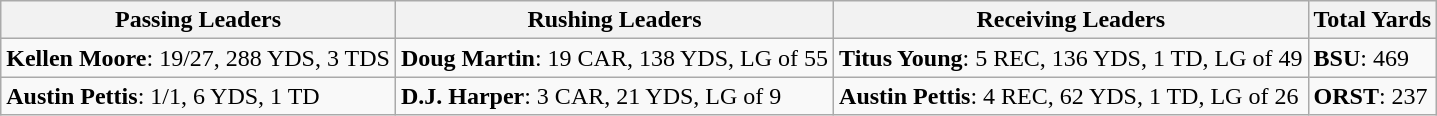<table class="wikitable">
<tr>
<th>Passing Leaders</th>
<th>Rushing Leaders</th>
<th>Receiving Leaders</th>
<th>Total Yards</th>
</tr>
<tr>
<td><strong>Kellen Moore</strong>: 19/27, 288 YDS, 3 TDS</td>
<td><strong>Doug Martin</strong>: 19 CAR,  138 YDS, LG of 55</td>
<td><strong>Titus Young</strong>: 5 REC, 136 YDS, 1 TD, LG of 49</td>
<td><strong>BSU</strong>: 469</td>
</tr>
<tr>
<td><strong>Austin Pettis</strong>: 1/1, 6 YDS, 1 TD</td>
<td><strong>D.J. Harper</strong>: 3 CAR, 21 YDS, LG of 9</td>
<td><strong>Austin Pettis</strong>: 4 REC, 62 YDS, 1 TD, LG of 26</td>
<td><strong>ORST</strong>: 237</td>
</tr>
</table>
